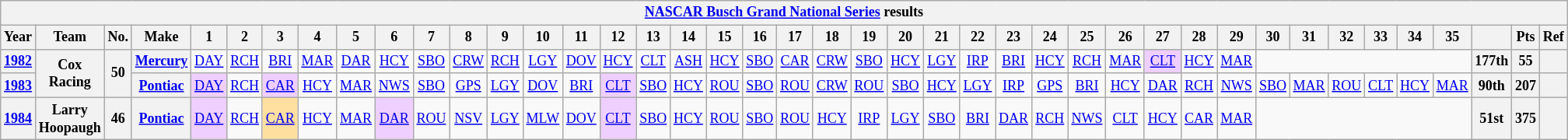<table class="wikitable" style="text-align:center; font-size:75%">
<tr>
<th colspan=42><a href='#'>NASCAR Busch Grand National Series</a> results</th>
</tr>
<tr>
<th>Year</th>
<th>Team</th>
<th>No.</th>
<th>Make</th>
<th>1</th>
<th>2</th>
<th>3</th>
<th>4</th>
<th>5</th>
<th>6</th>
<th>7</th>
<th>8</th>
<th>9</th>
<th>10</th>
<th>11</th>
<th>12</th>
<th>13</th>
<th>14</th>
<th>15</th>
<th>16</th>
<th>17</th>
<th>18</th>
<th>19</th>
<th>20</th>
<th>21</th>
<th>22</th>
<th>23</th>
<th>24</th>
<th>25</th>
<th>26</th>
<th>27</th>
<th>28</th>
<th>29</th>
<th>30</th>
<th>31</th>
<th>32</th>
<th>33</th>
<th>34</th>
<th>35</th>
<th></th>
<th>Pts</th>
<th>Ref</th>
</tr>
<tr>
<th><a href='#'>1982</a></th>
<th rowspan=2>Cox Racing</th>
<th rowspan=2>50</th>
<th><a href='#'>Mercury</a></th>
<td><a href='#'>DAY</a></td>
<td><a href='#'>RCH</a></td>
<td><a href='#'>BRI</a></td>
<td><a href='#'>MAR</a></td>
<td><a href='#'>DAR</a></td>
<td><a href='#'>HCY</a></td>
<td><a href='#'>SBO</a></td>
<td><a href='#'>CRW</a></td>
<td><a href='#'>RCH</a></td>
<td><a href='#'>LGY</a></td>
<td><a href='#'>DOV</a></td>
<td><a href='#'>HCY</a></td>
<td><a href='#'>CLT</a></td>
<td><a href='#'>ASH</a></td>
<td><a href='#'>HCY</a></td>
<td><a href='#'>SBO</a></td>
<td><a href='#'>CAR</a></td>
<td><a href='#'>CRW</a></td>
<td><a href='#'>SBO</a></td>
<td><a href='#'>HCY</a></td>
<td><a href='#'>LGY</a></td>
<td><a href='#'>IRP</a></td>
<td><a href='#'>BRI</a></td>
<td><a href='#'>HCY</a></td>
<td><a href='#'>RCH</a></td>
<td><a href='#'>MAR</a></td>
<td style="background:#EFCFFF;"><a href='#'>CLT</a><br></td>
<td><a href='#'>HCY</a></td>
<td><a href='#'>MAR</a></td>
<td colspan=6></td>
<th>177th</th>
<th>55</th>
<th></th>
</tr>
<tr>
<th><a href='#'>1983</a></th>
<th><a href='#'>Pontiac</a></th>
<td style="background:#EFCFFF;"><a href='#'>DAY</a><br></td>
<td><a href='#'>RCH</a></td>
<td style="background:#EFCFFF;"><a href='#'>CAR</a><br></td>
<td><a href='#'>HCY</a></td>
<td><a href='#'>MAR</a></td>
<td><a href='#'>NWS</a></td>
<td><a href='#'>SBO</a></td>
<td><a href='#'>GPS</a></td>
<td><a href='#'>LGY</a></td>
<td><a href='#'>DOV</a></td>
<td><a href='#'>BRI</a></td>
<td style="background:#EFCFFF;"><a href='#'>CLT</a><br></td>
<td><a href='#'>SBO</a></td>
<td><a href='#'>HCY</a></td>
<td><a href='#'>ROU</a></td>
<td><a href='#'>SBO</a></td>
<td><a href='#'>ROU</a></td>
<td><a href='#'>CRW</a></td>
<td><a href='#'>ROU</a></td>
<td><a href='#'>SBO</a></td>
<td><a href='#'>HCY</a></td>
<td><a href='#'>LGY</a></td>
<td><a href='#'>IRP</a></td>
<td><a href='#'>GPS</a></td>
<td><a href='#'>BRI</a></td>
<td><a href='#'>HCY</a></td>
<td><a href='#'>DAR</a></td>
<td><a href='#'>RCH</a></td>
<td><a href='#'>NWS</a></td>
<td><a href='#'>SBO</a></td>
<td><a href='#'>MAR</a></td>
<td><a href='#'>ROU</a></td>
<td><a href='#'>CLT</a></td>
<td><a href='#'>HCY</a></td>
<td><a href='#'>MAR</a></td>
<th>90th</th>
<th>207</th>
<th></th>
</tr>
<tr>
<th><a href='#'>1984</a></th>
<th>Larry Hoopaugh</th>
<th>46</th>
<th><a href='#'>Pontiac</a></th>
<td style="background:#EFCFFF;"><a href='#'>DAY</a><br></td>
<td><a href='#'>RCH</a></td>
<td style="background:#FFDF9F;"><a href='#'>CAR</a><br></td>
<td><a href='#'>HCY</a></td>
<td><a href='#'>MAR</a></td>
<td style="background:#EFCFFF;"><a href='#'>DAR</a><br></td>
<td><a href='#'>ROU</a></td>
<td><a href='#'>NSV</a></td>
<td><a href='#'>LGY</a></td>
<td><a href='#'>MLW</a></td>
<td><a href='#'>DOV</a></td>
<td style="background:#EFCFFF;"><a href='#'>CLT</a><br></td>
<td><a href='#'>SBO</a></td>
<td><a href='#'>HCY</a></td>
<td><a href='#'>ROU</a></td>
<td><a href='#'>SBO</a></td>
<td><a href='#'>ROU</a></td>
<td><a href='#'>HCY</a></td>
<td><a href='#'>IRP</a></td>
<td><a href='#'>LGY</a></td>
<td><a href='#'>SBO</a></td>
<td><a href='#'>BRI</a></td>
<td><a href='#'>DAR</a></td>
<td><a href='#'>RCH</a></td>
<td><a href='#'>NWS</a></td>
<td><a href='#'>CLT</a></td>
<td><a href='#'>HCY</a></td>
<td><a href='#'>CAR</a></td>
<td><a href='#'>MAR</a></td>
<td colspan=6></td>
<th>51st</th>
<th>375</th>
<th></th>
</tr>
</table>
